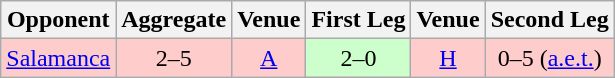<table class="wikitable" style="font-size:100%; text-align:center">
<tr>
<th>Opponent</th>
<th>Aggregate</th>
<th>Venue</th>
<th>First Leg</th>
<th>Venue</th>
<th>Second Leg</th>
</tr>
<tr bgcolor= FFCCCC>
<td><a href='#'>Salamanca</a></td>
<td>2–5</td>
<td><a href='#'>A</a></td>
<td bgcolor="CCFFCC">2–0</td>
<td><a href='#'>H</a></td>
<td>0–5 (<a href='#'>a.e.t.</a>)</td>
</tr>
</table>
